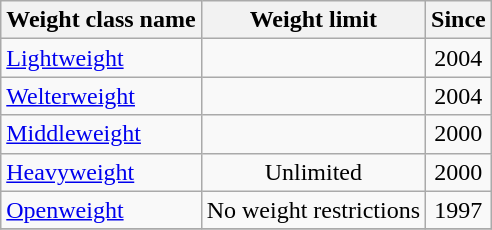<table class="wikitable">
<tr>
<th>Weight class name</th>
<th>Weight limit</th>
<th>Since</th>
</tr>
<tr>
<td><a href='#'>Lightweight</a></td>
<td align="center"></td>
<td align="center">2004</td>
</tr>
<tr>
<td><a href='#'>Welterweight</a></td>
<td align="center"></td>
<td align="center">2004</td>
</tr>
<tr>
<td><a href='#'>Middleweight</a></td>
<td align="center"></td>
<td align="center">2000</td>
</tr>
<tr>
<td><a href='#'>Heavyweight</a></td>
<td align="center">Unlimited</td>
<td align="center">2000</td>
</tr>
<tr>
<td><a href='#'>Openweight</a></td>
<td align="center">No weight restrictions</td>
<td align="center">1997</td>
</tr>
<tr>
</tr>
</table>
